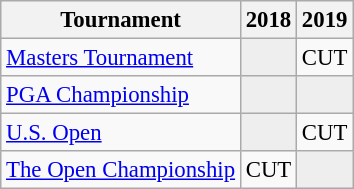<table class="wikitable" style="font-size:95%;text-align:center;">
<tr>
<th>Tournament</th>
<th>2018</th>
<th>2019</th>
</tr>
<tr>
<td align=left><a href='#'>Masters Tournament</a></td>
<td style="background:#eeeeee;"></td>
<td>CUT</td>
</tr>
<tr>
<td align=left><a href='#'>PGA Championship</a></td>
<td style="background:#eeeeee;"></td>
<td style="background:#eeeeee;"></td>
</tr>
<tr>
<td align=left><a href='#'>U.S. Open</a></td>
<td style="background:#eeeeee;"></td>
<td>CUT</td>
</tr>
<tr>
<td align=left><a href='#'>The Open Championship</a></td>
<td>CUT</td>
<td style="background:#eeeeee;"></td>
</tr>
</table>
